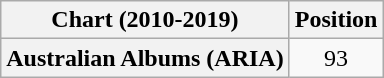<table class="wikitable plainrowheaders" style="text-align:center">
<tr>
<th scope="col">Chart (2010-2019)</th>
<th scope="col">Position</th>
</tr>
<tr>
<th scope="row">Australian Albums (ARIA)</th>
<td>93</td>
</tr>
</table>
